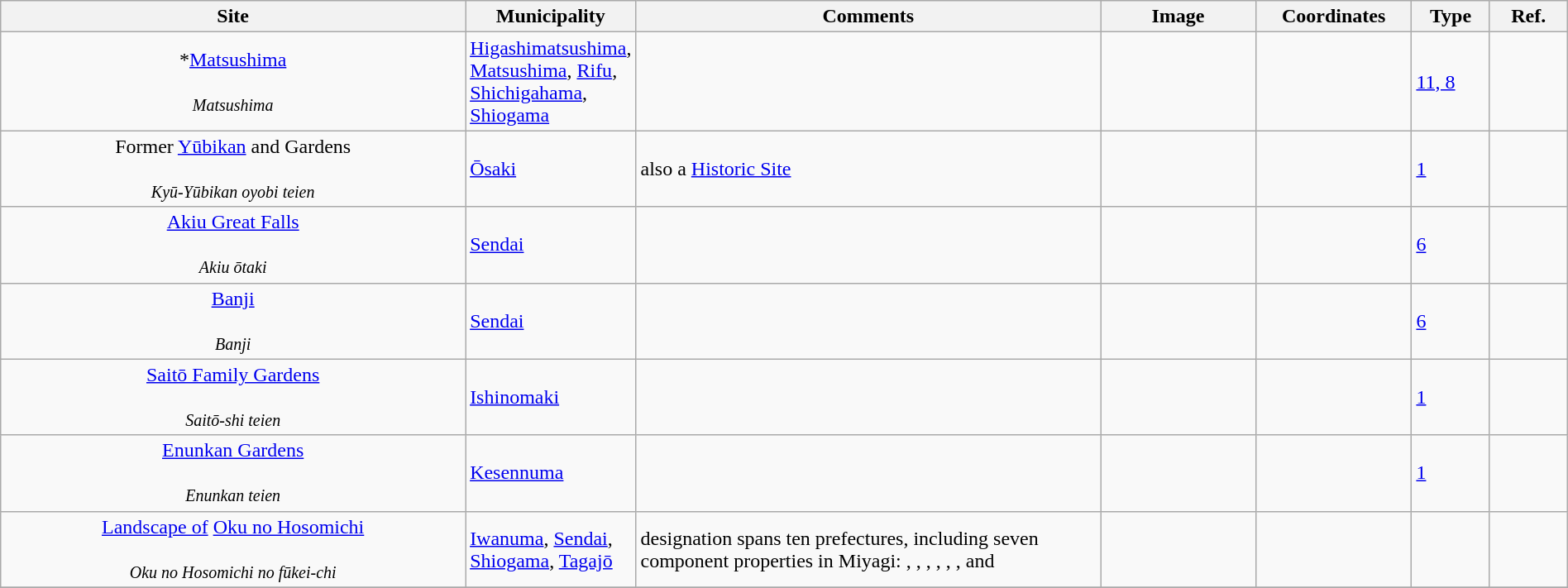<table class="wikitable sortable"  style="width:100%;">
<tr>
<th width="30%" align="left">Site</th>
<th width="10%" align="left">Municipality</th>
<th width="30%" align="left" class="unsortable">Comments</th>
<th width="10%" align="left"  class="unsortable">Image</th>
<th width="10%" align="left" class="unsortable">Coordinates</th>
<th width="5%" align="left">Type</th>
<th width="5%" align="left"  class="unsortable">Ref.</th>
</tr>
<tr>
<td align="center">*<a href='#'>Matsushima</a><br><br><small><em>Matsushima</em></small></td>
<td><a href='#'>Higashimatsushima</a>, <a href='#'>Matsushima</a>, <a href='#'>Rifu</a>, <a href='#'>Shichigahama</a>, <a href='#'>Shiogama</a></td>
<td></td>
<td></td>
<td></td>
<td><a href='#'>11, 8</a></td>
<td></td>
</tr>
<tr>
<td align="center">Former <a href='#'>Yūbikan</a> and Gardens<br><br><small><em>Kyū-Yūbikan oyobi teien</em></small></td>
<td><a href='#'>Ōsaki</a></td>
<td>also a <a href='#'>Historic Site</a></td>
<td></td>
<td></td>
<td><a href='#'>1</a></td>
<td></td>
</tr>
<tr>
<td align="center"><a href='#'>Akiu Great Falls</a><br><br><small><em>Akiu ōtaki</em></small></td>
<td><a href='#'>Sendai</a></td>
<td></td>
<td></td>
<td></td>
<td><a href='#'>6</a></td>
<td></td>
</tr>
<tr>
<td align="center"><a href='#'>Banji</a><br><br><small><em>Banji</em></small></td>
<td><a href='#'>Sendai</a></td>
<td></td>
<td></td>
<td></td>
<td><a href='#'>6</a></td>
<td></td>
</tr>
<tr>
<td align="center"><a href='#'>Saitō Family Gardens</a><br><br><small><em>Saitō-shi teien </em></small></td>
<td><a href='#'>Ishinomaki</a></td>
<td></td>
<td></td>
<td></td>
<td><a href='#'>1</a></td>
<td></td>
</tr>
<tr>
<td align="center"><a href='#'>Enunkan Gardens</a><br><br><small><em>Enunkan teien </em></small></td>
<td><a href='#'>Kesennuma</a></td>
<td></td>
<td></td>
<td></td>
<td><a href='#'>1</a></td>
<td></td>
</tr>
<tr>
<td align="center"><a href='#'>Landscape of</a> <a href='#'>Oku no Hosomichi</a><br><br><small><em>Oku no Hosomichi no fūkei-chi</em></small></td>
<td><a href='#'>Iwanuma</a>, <a href='#'>Sendai</a>, <a href='#'>Shiogama</a>, <a href='#'>Tagajō</a></td>
<td>designation spans ten prefectures, including seven component properties in Miyagi: , , , , , , and </td>
<td></td>
<td></td>
<td></td>
<td></td>
</tr>
<tr>
</tr>
</table>
